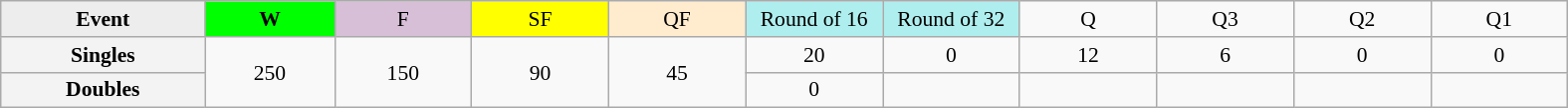<table class=wikitable style=font-size:90%;text-align:center>
<tr>
<td style="width:130px; background:#ededed;"><strong>Event</strong></td>
<td style="width:80px; background:lime;"><strong>W</strong></td>
<td style="width:85px; background:thistle;">F</td>
<td style="width:85px; background:#ff0;">SF</td>
<td style="width:85px; background:#ffebcd;">QF</td>
<td style="width:85px; background:#afeeee;">Round of 16</td>
<td style="width:85px; background:#afeeee;">Round of 32</td>
<td width=85>Q</td>
<td width=85>Q3</td>
<td width=85>Q2</td>
<td width=85>Q1</td>
</tr>
<tr>
<th style="background:#f3f3f3;">Singles</th>
<td rowspan=2>250</td>
<td rowspan=2>150</td>
<td rowspan=2>90</td>
<td rowspan=2>45</td>
<td>20</td>
<td>0</td>
<td>12</td>
<td>6</td>
<td>0</td>
<td>0</td>
</tr>
<tr>
<th style="background:#f3f3f3;">Doubles</th>
<td>0</td>
<td></td>
<td></td>
<td></td>
<td></td>
<td></td>
</tr>
</table>
